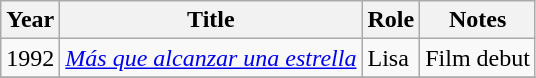<table class="wikitable sortable">
<tr>
<th>Year</th>
<th>Title</th>
<th>Role</th>
<th>Notes</th>
</tr>
<tr>
<td>1992</td>
<td><em><a href='#'>Más que alcanzar una estrella</a></em></td>
<td>Lisa</td>
<td>Film debut</td>
</tr>
<tr>
</tr>
</table>
